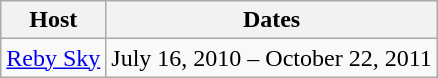<table class="wikitable">
<tr>
<th>Host</th>
<th>Dates</th>
</tr>
<tr>
<td><a href='#'>Reby Sky</a></td>
<td>July 16, 2010 – October 22, 2011</td>
</tr>
</table>
